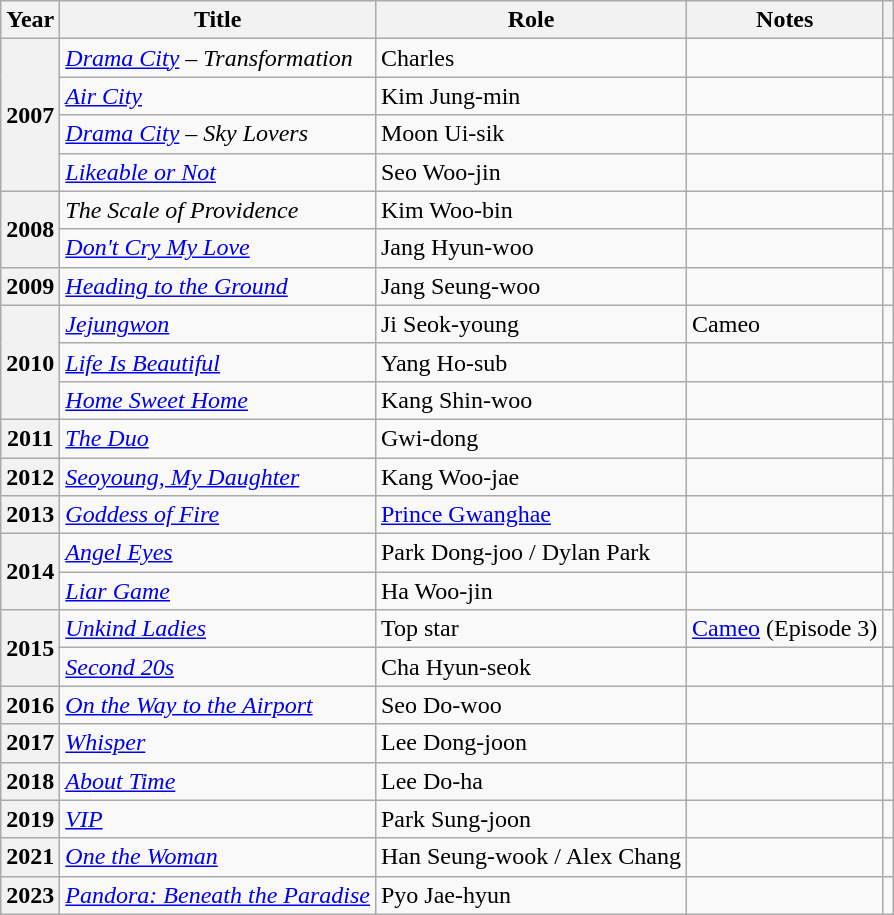<table class="wikitable plainrowheaders sortable">
<tr>
<th scope="col">Year</th>
<th scope="col">Title</th>
<th scope="col">Role</th>
<th scope="col">Notes</th>
<th scope="col" class="unsortable"></th>
</tr>
<tr>
<th scope="row" rowspan="4">2007</th>
<td><em><a href='#'>Drama City</a> – Transformation</em></td>
<td>Charles</td>
<td></td>
<td style="text-align:center"></td>
</tr>
<tr>
<td><em><a href='#'>Air City</a></em></td>
<td>Kim Jung-min</td>
<td></td>
<td style="text-align:center"></td>
</tr>
<tr>
<td><em><a href='#'>Drama City</a> – Sky Lovers</em></td>
<td>Moon Ui-sik</td>
<td></td>
<td style="text-align:center"></td>
</tr>
<tr>
<td><em><a href='#'>Likeable or Not</a></em></td>
<td>Seo Woo-jin</td>
<td></td>
<td style="text-align:center"></td>
</tr>
<tr>
<th scope="row" rowspan="2">2008</th>
<td><em>The Scale of Providence</em></td>
<td>Kim Woo-bin</td>
<td></td>
<td style="text-align:center"></td>
</tr>
<tr>
<td><em><a href='#'>Don't Cry My Love</a></em></td>
<td>Jang Hyun-woo</td>
<td></td>
<td style="text-align:center"></td>
</tr>
<tr>
<th scope="row">2009</th>
<td><em><a href='#'>Heading to the Ground</a></em></td>
<td>Jang Seung-woo</td>
<td></td>
<td style="text-align:center"></td>
</tr>
<tr>
<th scope="row"  rowspan="3">2010</th>
<td><em><a href='#'>Jejungwon</a></em></td>
<td>Ji Seok-young</td>
<td>Cameo</td>
<td style="text-align:center"></td>
</tr>
<tr>
<td><em><a href='#'>Life Is Beautiful</a></em></td>
<td>Yang Ho-sub</td>
<td></td>
<td style="text-align:center"></td>
</tr>
<tr>
<td><em><a href='#'>Home Sweet Home</a></em></td>
<td>Kang Shin-woo</td>
<td></td>
<td style="text-align:center"></td>
</tr>
<tr>
<th scope="row">2011</th>
<td><em><a href='#'>The Duo</a></em></td>
<td>Gwi-dong</td>
<td></td>
<td style="text-align:center"></td>
</tr>
<tr>
<th scope="row">2012</th>
<td><em><a href='#'>Seoyoung, My Daughter</a></em></td>
<td>Kang Woo-jae</td>
<td></td>
<td style="text-align:center"></td>
</tr>
<tr>
<th scope="row">2013</th>
<td><em><a href='#'>Goddess of Fire</a></em></td>
<td><a href='#'>Prince Gwanghae</a></td>
<td></td>
<td style="text-align:center"></td>
</tr>
<tr>
<th scope="row" rowspan="2">2014</th>
<td><em><a href='#'>Angel Eyes</a></em></td>
<td>Park Dong-joo / Dylan Park</td>
<td></td>
<td style="text-align:center"></td>
</tr>
<tr>
<td><em><a href='#'>Liar Game</a></em></td>
<td>Ha Woo-jin</td>
<td></td>
<td style="text-align:center"></td>
</tr>
<tr>
<th scope="row" rowspan="2">2015</th>
<td><em><a href='#'>Unkind Ladies</a></em></td>
<td>Top star</td>
<td><a href='#'>Cameo</a> (Episode 3)</td>
<td style="text-align:center"></td>
</tr>
<tr>
<td><em><a href='#'>Second 20s</a></em></td>
<td>Cha Hyun-seok</td>
<td></td>
<td style="text-align:center"></td>
</tr>
<tr>
<th scope="row">2016</th>
<td><em><a href='#'>On the Way to the Airport</a></em></td>
<td>Seo Do-woo</td>
<td></td>
<td style="text-align:center"></td>
</tr>
<tr>
<th scope="row">2017</th>
<td><em><a href='#'>Whisper</a></em></td>
<td>Lee Dong-joon</td>
<td></td>
<td style="text-align:center"></td>
</tr>
<tr>
<th scope="row">2018</th>
<td><em><a href='#'>About Time</a></em></td>
<td>Lee Do-ha</td>
<td></td>
<td style="text-align:center"></td>
</tr>
<tr>
<th scope="row">2019</th>
<td><em><a href='#'>VIP</a></em></td>
<td>Park Sung-joon</td>
<td></td>
<td style="text-align:center"></td>
</tr>
<tr>
<th scope="row">2021</th>
<td><em><a href='#'>One the Woman</a></em></td>
<td>Han Seung-wook / Alex Chang</td>
<td></td>
<td style="text-align:center"></td>
</tr>
<tr>
<th scope="row">2023</th>
<td><em><a href='#'>Pandora: Beneath the Paradise</a></em></td>
<td>Pyo Jae-hyun</td>
<td></td>
<td style="text-align:center"></td>
</tr>
</table>
